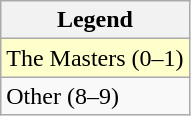<table class="wikitable">
<tr>
<th>Legend</th>
</tr>
<tr style="background:#ffc;">
<td>The Masters (0–1)</td>
</tr>
<tr>
<td>Other (8–9)</td>
</tr>
</table>
